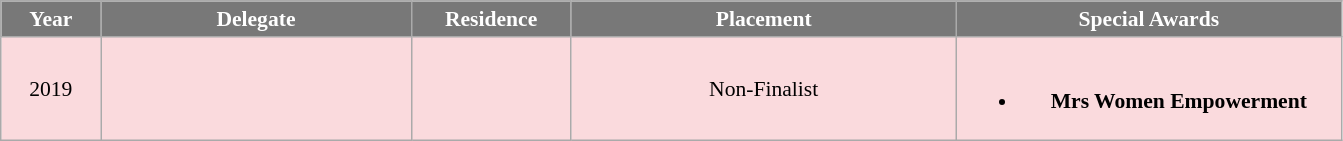<table class="wikitable sortable" style="font-size: 90%; text-align:center">
<tr>
<th width="60" style="background-color:#787878;color:#FFFFFF;">Year</th>
<th width="200" style="background-color:#787878;color:#FFFFFF;">Delegate</th>
<th width="100" style="background-color:#787878;color:#FFFFFF;">Residence</th>
<th width="250" style="background-color:#787878;color:#FFFFFF;">Placement</th>
<th width="250" style="background-color:#787878;color:#FFFFFF;">Special Awards</th>
</tr>
<tr style="background-color:#FADADD;: bold">
<td><strong></strong> 2019</td>
<td></td>
<td></td>
<td>Non-Finalist</td>
<td><br><ul><li><strong>Mrs Women Empowerment</strong></li></ul></td>
</tr>
</table>
